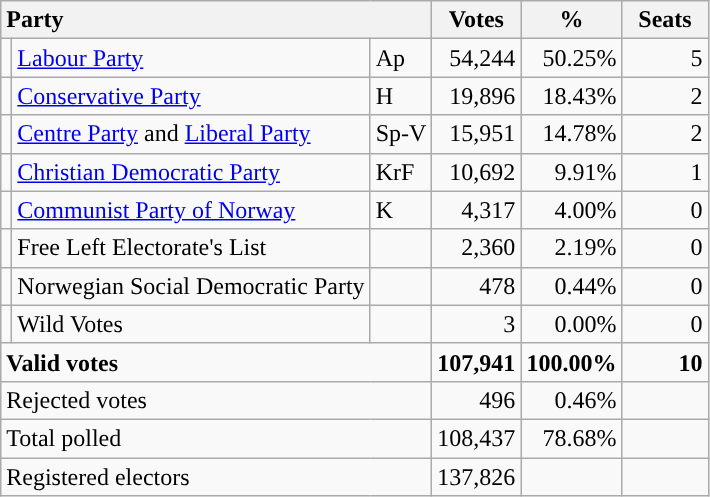<table class="wikitable" border="1" style="text-align:right;">
<tr>
<th style="text-align:left;" colspan=3>Party</th>
<th align=center width="50">Votes</th>
<th align=center width="50">%</th>
<th align=center width="50">Seats</th>
</tr>
<tr>
<td style="color:inherit;background:"></td>
<td align=left><a href='#'>Labour Party</a></td>
<td align=left>Ap</td>
<td>54,244</td>
<td>50.25%</td>
<td>5</td>
</tr>
<tr>
<td style="color:inherit;background:"></td>
<td align=left><a href='#'>Conservative Party</a></td>
<td align=left>H</td>
<td>19,896</td>
<td>18.43%</td>
<td>2</td>
</tr>
<tr>
<td></td>
<td align=left><a href='#'>Centre Party</a> and <a href='#'>Liberal Party</a></td>
<td align=left>Sp-V</td>
<td>15,951</td>
<td>14.78%</td>
<td>2</td>
</tr>
<tr>
<td style="color:inherit;background:"></td>
<td align=left><a href='#'>Christian Democratic Party</a></td>
<td align=left>KrF</td>
<td>10,692</td>
<td>9.91%</td>
<td>1</td>
</tr>
<tr>
<td style="color:inherit;background:"></td>
<td align=left><a href='#'>Communist Party of Norway</a></td>
<td align=left>K</td>
<td>4,317</td>
<td>4.00%</td>
<td>0</td>
</tr>
<tr>
<td></td>
<td align=left>Free Left Electorate's List</td>
<td align=left></td>
<td>2,360</td>
<td>2.19%</td>
<td>0</td>
</tr>
<tr>
<td></td>
<td align=left>Norwegian Social Democratic Party</td>
<td align=left></td>
<td>478</td>
<td>0.44%</td>
<td>0</td>
</tr>
<tr>
<td></td>
<td align=left>Wild Votes</td>
<td align=left></td>
<td>3</td>
<td>0.00%</td>
<td>0</td>
</tr>
<tr style="font-weight:bold">
<td align=left colspan=3>Valid votes</td>
<td>107,941</td>
<td>100.00%</td>
<td>10</td>
</tr>
<tr>
<td align=left colspan=3>Rejected votes</td>
<td>496</td>
<td>0.46%</td>
<td></td>
</tr>
<tr>
<td align=left colspan=3>Total polled</td>
<td>108,437</td>
<td>78.68%</td>
<td></td>
</tr>
<tr>
<td align=left colspan=3>Registered electors</td>
<td>137,826</td>
<td></td>
<td></td>
</tr>
</table>
